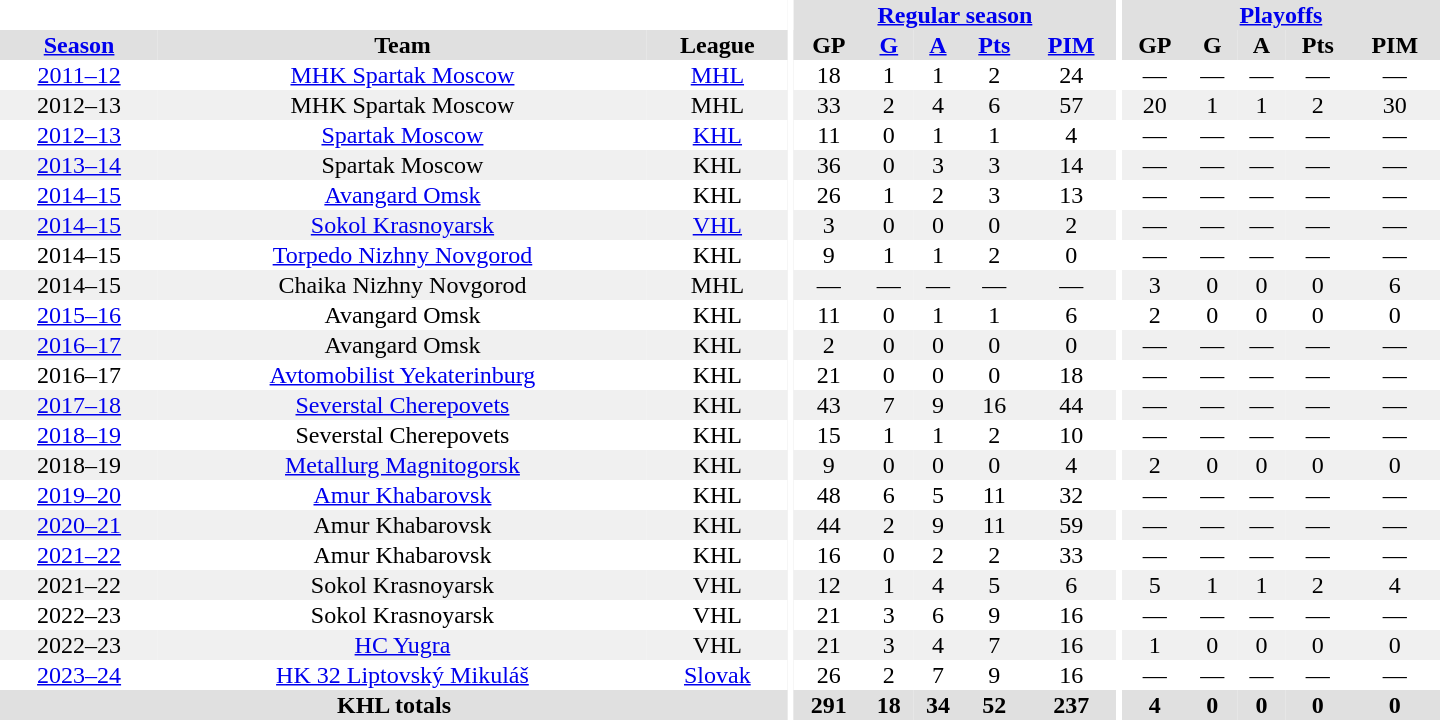<table border="0" cellpadding="1" cellspacing="0" style="text-align:center; width:60em">
<tr bgcolor="#e0e0e0">
<th colspan="3" bgcolor="#ffffff"></th>
<th rowspan="99" bgcolor="#ffffff"></th>
<th colspan="5"><a href='#'>Regular season</a></th>
<th rowspan="99" bgcolor="#ffffff"></th>
<th colspan="5"><a href='#'>Playoffs</a></th>
</tr>
<tr bgcolor="#e0e0e0">
<th><a href='#'>Season</a></th>
<th>Team</th>
<th>League</th>
<th>GP</th>
<th><a href='#'>G</a></th>
<th><a href='#'>A</a></th>
<th><a href='#'>Pts</a></th>
<th><a href='#'>PIM</a></th>
<th>GP</th>
<th>G</th>
<th>A</th>
<th>Pts</th>
<th>PIM</th>
</tr>
<tr>
<td><a href='#'>2011–12</a></td>
<td><a href='#'>MHK Spartak Moscow</a></td>
<td><a href='#'>MHL</a></td>
<td>18</td>
<td>1</td>
<td>1</td>
<td>2</td>
<td>24</td>
<td>—</td>
<td>—</td>
<td>—</td>
<td>—</td>
<td>—</td>
</tr>
<tr bgcolor="#f0f0f0">
<td>2012–13</td>
<td>MHK Spartak Moscow</td>
<td>MHL</td>
<td>33</td>
<td>2</td>
<td>4</td>
<td>6</td>
<td>57</td>
<td>20</td>
<td>1</td>
<td>1</td>
<td>2</td>
<td>30</td>
</tr>
<tr>
<td><a href='#'>2012–13</a></td>
<td><a href='#'>Spartak Moscow</a></td>
<td><a href='#'>KHL</a></td>
<td>11</td>
<td>0</td>
<td>1</td>
<td>1</td>
<td>4</td>
<td>—</td>
<td>—</td>
<td>—</td>
<td>—</td>
<td>—</td>
</tr>
<tr bgcolor="#f0f0f0">
<td><a href='#'>2013–14</a></td>
<td>Spartak Moscow</td>
<td>KHL</td>
<td>36</td>
<td>0</td>
<td>3</td>
<td>3</td>
<td>14</td>
<td>—</td>
<td>—</td>
<td>—</td>
<td>—</td>
<td>—</td>
</tr>
<tr>
<td><a href='#'>2014–15</a></td>
<td><a href='#'>Avangard Omsk</a></td>
<td>KHL</td>
<td>26</td>
<td>1</td>
<td>2</td>
<td>3</td>
<td>13</td>
<td>—</td>
<td>—</td>
<td>—</td>
<td>—</td>
<td>—</td>
</tr>
<tr bgcolor="#f0f0f0">
<td><a href='#'>2014–15</a></td>
<td><a href='#'>Sokol Krasnoyarsk</a></td>
<td><a href='#'>VHL</a></td>
<td>3</td>
<td>0</td>
<td>0</td>
<td>0</td>
<td>2</td>
<td>—</td>
<td>—</td>
<td>—</td>
<td>—</td>
<td>—</td>
</tr>
<tr>
<td>2014–15</td>
<td><a href='#'>Torpedo Nizhny Novgorod</a></td>
<td>KHL</td>
<td>9</td>
<td>1</td>
<td>1</td>
<td>2</td>
<td>0</td>
<td>—</td>
<td>—</td>
<td>—</td>
<td>—</td>
<td>—</td>
</tr>
<tr bgcolor="#f0f0f0">
<td>2014–15</td>
<td>Chaika Nizhny Novgorod</td>
<td>MHL</td>
<td>—</td>
<td>—</td>
<td>—</td>
<td>—</td>
<td>—</td>
<td>3</td>
<td>0</td>
<td>0</td>
<td>0</td>
<td>6</td>
</tr>
<tr>
<td><a href='#'>2015–16</a></td>
<td>Avangard Omsk</td>
<td>KHL</td>
<td>11</td>
<td>0</td>
<td>1</td>
<td>1</td>
<td>6</td>
<td>2</td>
<td>0</td>
<td>0</td>
<td>0</td>
<td>0</td>
</tr>
<tr bgcolor="#f0f0f0">
<td><a href='#'>2016–17</a></td>
<td>Avangard Omsk</td>
<td>KHL</td>
<td>2</td>
<td>0</td>
<td>0</td>
<td>0</td>
<td>0</td>
<td>—</td>
<td>—</td>
<td>—</td>
<td>—</td>
<td>—</td>
</tr>
<tr>
<td>2016–17</td>
<td><a href='#'>Avtomobilist Yekaterinburg</a></td>
<td>KHL</td>
<td>21</td>
<td>0</td>
<td>0</td>
<td>0</td>
<td>18</td>
<td>—</td>
<td>—</td>
<td>—</td>
<td>—</td>
<td>—</td>
</tr>
<tr bgcolor="#f0f0f0">
<td><a href='#'>2017–18</a></td>
<td><a href='#'>Severstal Cherepovets</a></td>
<td>KHL</td>
<td>43</td>
<td>7</td>
<td>9</td>
<td>16</td>
<td>44</td>
<td>—</td>
<td>—</td>
<td>—</td>
<td>—</td>
<td>—</td>
</tr>
<tr>
<td><a href='#'>2018–19</a></td>
<td>Severstal Cherepovets</td>
<td>KHL</td>
<td>15</td>
<td>1</td>
<td>1</td>
<td>2</td>
<td>10</td>
<td>—</td>
<td>—</td>
<td>—</td>
<td>—</td>
<td>—</td>
</tr>
<tr bgcolor="#f0f0f0">
<td>2018–19</td>
<td><a href='#'>Metallurg Magnitogorsk</a></td>
<td>KHL</td>
<td>9</td>
<td>0</td>
<td>0</td>
<td>0</td>
<td>4</td>
<td>2</td>
<td>0</td>
<td>0</td>
<td>0</td>
<td>0</td>
</tr>
<tr>
<td><a href='#'>2019–20</a></td>
<td><a href='#'>Amur Khabarovsk</a></td>
<td>KHL</td>
<td>48</td>
<td>6</td>
<td>5</td>
<td>11</td>
<td>32</td>
<td>—</td>
<td>—</td>
<td>—</td>
<td>—</td>
<td>—</td>
</tr>
<tr bgcolor="#f0f0f0">
<td><a href='#'>2020–21</a></td>
<td>Amur Khabarovsk</td>
<td>KHL</td>
<td>44</td>
<td>2</td>
<td>9</td>
<td>11</td>
<td>59</td>
<td>—</td>
<td>—</td>
<td>—</td>
<td>—</td>
<td>—</td>
</tr>
<tr>
<td><a href='#'>2021–22</a></td>
<td>Amur Khabarovsk</td>
<td>KHL</td>
<td>16</td>
<td>0</td>
<td>2</td>
<td>2</td>
<td>33</td>
<td>—</td>
<td>—</td>
<td>—</td>
<td>—</td>
<td>—</td>
</tr>
<tr bgcolor="#f0f0f0">
<td>2021–22</td>
<td>Sokol Krasnoyarsk</td>
<td>VHL</td>
<td>12</td>
<td>1</td>
<td>4</td>
<td>5</td>
<td>6</td>
<td>5</td>
<td>1</td>
<td>1</td>
<td>2</td>
<td>4</td>
</tr>
<tr>
<td>2022–23</td>
<td>Sokol Krasnoyarsk</td>
<td>VHL</td>
<td>21</td>
<td>3</td>
<td>6</td>
<td>9</td>
<td>16</td>
<td>—</td>
<td>—</td>
<td>—</td>
<td>—</td>
<td>—</td>
</tr>
<tr bgcolor="#f0f0f0">
<td>2022–23</td>
<td><a href='#'>HC Yugra</a></td>
<td>VHL</td>
<td>21</td>
<td>3</td>
<td>4</td>
<td>7</td>
<td>16</td>
<td>1</td>
<td>0</td>
<td>0</td>
<td>0</td>
<td>0</td>
</tr>
<tr>
<td><a href='#'>2023–24</a></td>
<td><a href='#'>HK 32 Liptovský Mikuláš</a></td>
<td><a href='#'>Slovak</a></td>
<td>26</td>
<td>2</td>
<td>7</td>
<td>9</td>
<td>16</td>
<td>—</td>
<td>—</td>
<td>—</td>
<td>—</td>
<td>—</td>
</tr>
<tr bgcolor="#e0e0e0">
<th colspan="3">KHL totals</th>
<th>291</th>
<th>18</th>
<th>34</th>
<th>52</th>
<th>237</th>
<th>4</th>
<th>0</th>
<th>0</th>
<th>0</th>
<th>0</th>
</tr>
</table>
